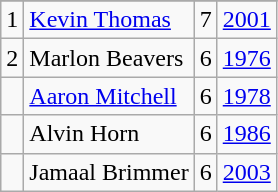<table class="wikitable">
<tr>
</tr>
<tr>
<td>1</td>
<td><a href='#'>Kevin Thomas</a></td>
<td>7</td>
<td><a href='#'>2001</a></td>
</tr>
<tr>
<td>2</td>
<td>Marlon Beavers</td>
<td>6</td>
<td><a href='#'>1976</a></td>
</tr>
<tr>
<td></td>
<td><a href='#'>Aaron Mitchell</a></td>
<td>6</td>
<td><a href='#'>1978</a></td>
</tr>
<tr>
<td></td>
<td>Alvin Horn</td>
<td>6</td>
<td><a href='#'>1986</a></td>
</tr>
<tr>
<td></td>
<td>Jamaal Brimmer</td>
<td>6</td>
<td><a href='#'>2003</a></td>
</tr>
</table>
